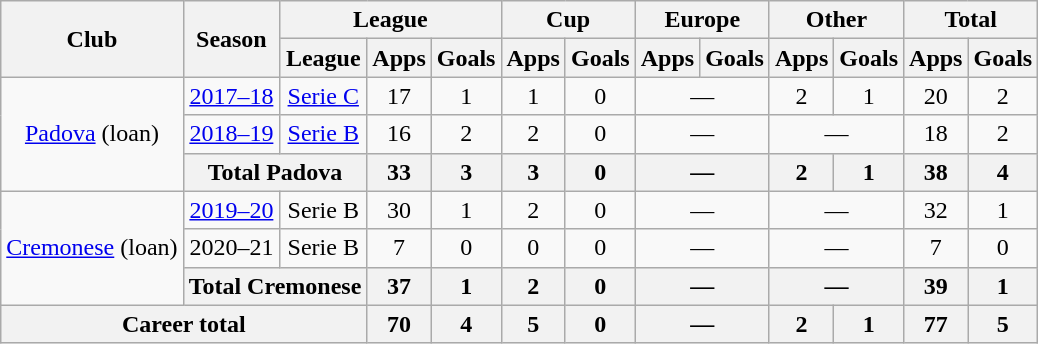<table class="wikitable" style="text-align: center;">
<tr>
<th rowspan="2">Club</th>
<th rowspan="2">Season</th>
<th colspan="3">League</th>
<th colspan="2">Cup</th>
<th colspan="2">Europe</th>
<th colspan="2">Other</th>
<th colspan="2">Total</th>
</tr>
<tr>
<th>League</th>
<th>Apps</th>
<th>Goals</th>
<th>Apps</th>
<th>Goals</th>
<th>Apps</th>
<th>Goals</th>
<th>Apps</th>
<th>Goals</th>
<th>Apps</th>
<th>Goals</th>
</tr>
<tr>
<td rowspan="3"><a href='#'>Padova</a> (loan)</td>
<td><a href='#'>2017–18</a></td>
<td><a href='#'>Serie C</a></td>
<td>17</td>
<td>1</td>
<td>1</td>
<td>0</td>
<td colspan="2">—</td>
<td>2</td>
<td>1</td>
<td>20</td>
<td>2</td>
</tr>
<tr>
<td><a href='#'>2018–19</a></td>
<td><a href='#'>Serie B</a></td>
<td>16</td>
<td>2</td>
<td>2</td>
<td>0</td>
<td colspan="2">—</td>
<td colspan="2">—</td>
<td>18</td>
<td>2</td>
</tr>
<tr>
<th colspan="2">Total Padova</th>
<th>33</th>
<th>3</th>
<th>3</th>
<th>0</th>
<th colspan="2">—</th>
<th>2</th>
<th>1</th>
<th>38</th>
<th>4</th>
</tr>
<tr>
<td rowspan="3"><a href='#'>Cremonese</a> (loan)</td>
<td><a href='#'>2019–20</a></td>
<td>Serie B</td>
<td>30</td>
<td>1</td>
<td>2</td>
<td>0</td>
<td colspan="2">—</td>
<td colspan="2">—</td>
<td>32</td>
<td>1</td>
</tr>
<tr>
<td>2020–21</td>
<td>Serie B</td>
<td>7</td>
<td>0</td>
<td>0</td>
<td>0</td>
<td colspan="2">—</td>
<td colspan="2">—</td>
<td>7</td>
<td>0</td>
</tr>
<tr>
<th colspan="2">Total Cremonese</th>
<th>37</th>
<th>1</th>
<th>2</th>
<th>0</th>
<th colspan="2">—</th>
<th colspan="2">—</th>
<th>39</th>
<th>1</th>
</tr>
<tr>
<th colspan="3">Career total</th>
<th>70</th>
<th>4</th>
<th>5</th>
<th>0</th>
<th colspan="2">—</th>
<th>2</th>
<th>1</th>
<th>77</th>
<th>5</th>
</tr>
</table>
